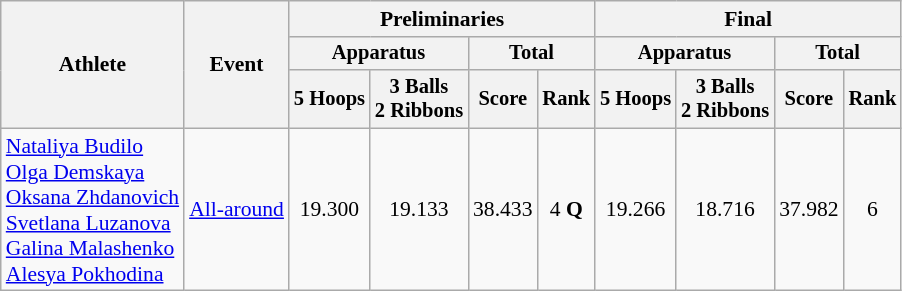<table class=wikitable style=font-size:90%;text-align:center>
<tr>
<th rowspan=3>Athlete</th>
<th rowspan=3>Event</th>
<th colspan=4>Preliminaries</th>
<th colspan=4>Final</th>
</tr>
<tr style=font-size:95%>
<th colspan=2>Apparatus</th>
<th colspan=2>Total</th>
<th colspan=2>Apparatus</th>
<th colspan=2>Total</th>
</tr>
<tr style=font-size:95%>
<th>5 Hoops</th>
<th>3 Balls<br>2 Ribbons</th>
<th>Score</th>
<th>Rank</th>
<th>5 Hoops</th>
<th>3 Balls<br>2 Ribbons</th>
<th>Score</th>
<th>Rank</th>
</tr>
<tr>
<td align=left><a href='#'>Nataliya Budilo</a><br><a href='#'>Olga Demskaya</a><br><a href='#'>Oksana Zhdanovich</a><br><a href='#'>Svetlana Luzanova</a><br><a href='#'>Galina Malashenko</a><br><a href='#'>Alesya Pokhodina</a></td>
<td align=left><a href='#'>All-around</a></td>
<td>19.300</td>
<td>19.133</td>
<td>38.433</td>
<td>4 <strong>Q</strong></td>
<td>19.266</td>
<td>18.716</td>
<td>37.982</td>
<td>6</td>
</tr>
</table>
